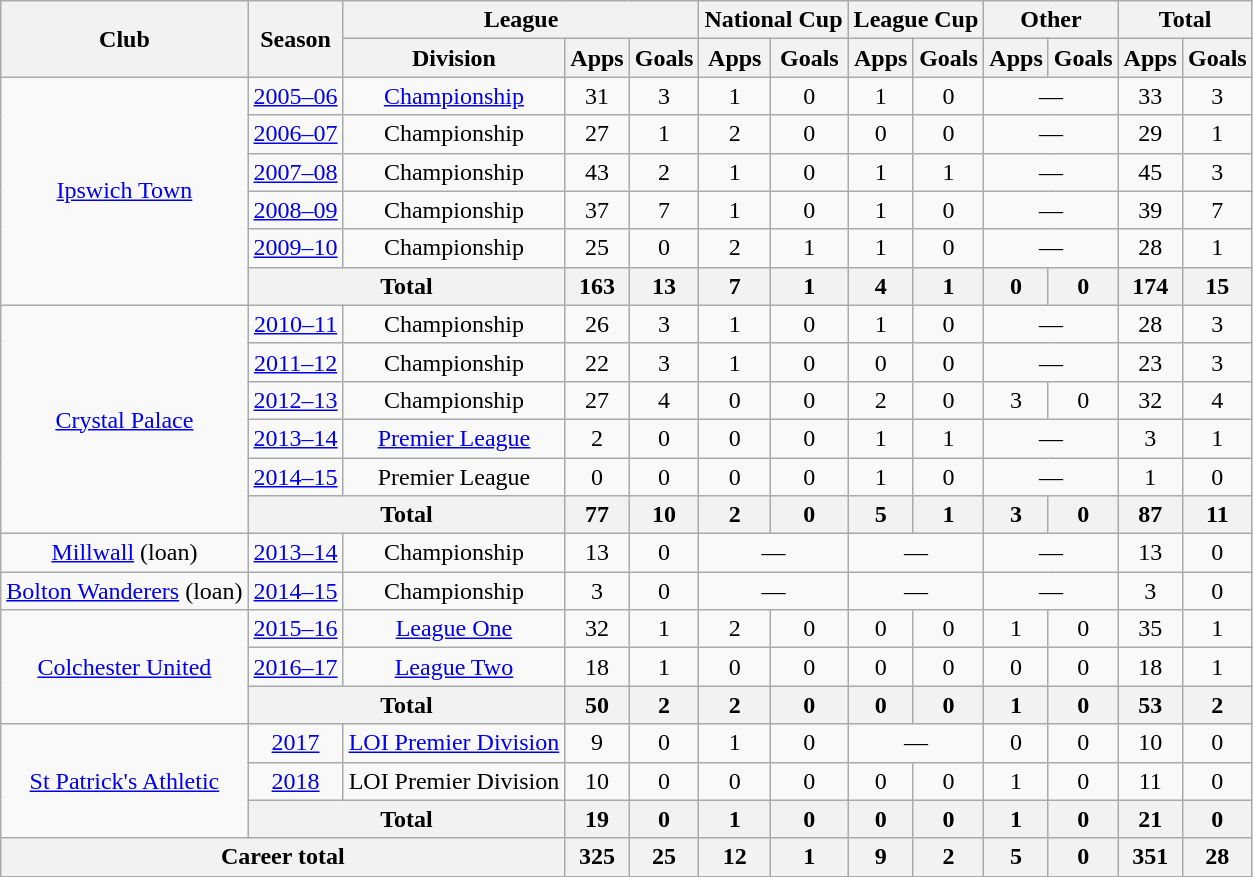<table class=wikitable style="text-align: center;">
<tr>
<th rowspan="2">Club</th>
<th rowspan="2">Season</th>
<th colspan="3">League</th>
<th colspan="2">National Cup</th>
<th colspan="2">League Cup</th>
<th colspan="2">Other</th>
<th colspan="2">Total</th>
</tr>
<tr>
<th>Division</th>
<th>Apps</th>
<th>Goals</th>
<th>Apps</th>
<th>Goals</th>
<th>Apps</th>
<th>Goals</th>
<th>Apps</th>
<th>Goals</th>
<th>Apps</th>
<th>Goals</th>
</tr>
<tr>
<td rowspan="6"><a href='#'>Ipswich Town</a></td>
<td><a href='#'>2005–06</a></td>
<td><a href='#'>Championship</a></td>
<td>31</td>
<td>3</td>
<td>1</td>
<td>0</td>
<td>1</td>
<td>0</td>
<td colspan="2">—</td>
<td>33</td>
<td>3</td>
</tr>
<tr>
<td><a href='#'>2006–07</a></td>
<td>Championship</td>
<td>27</td>
<td>1</td>
<td>2</td>
<td>0</td>
<td>0</td>
<td>0</td>
<td colspan="2">—</td>
<td>29</td>
<td>1</td>
</tr>
<tr>
<td><a href='#'>2007–08</a></td>
<td>Championship</td>
<td>43</td>
<td>2</td>
<td>1</td>
<td>0</td>
<td>1</td>
<td>1</td>
<td colspan="2">—</td>
<td>45</td>
<td>3</td>
</tr>
<tr>
<td><a href='#'>2008–09</a></td>
<td>Championship</td>
<td>37</td>
<td>7</td>
<td>1</td>
<td>0</td>
<td>1</td>
<td>0</td>
<td colspan="2">—</td>
<td>39</td>
<td>7</td>
</tr>
<tr>
<td><a href='#'>2009–10</a></td>
<td>Championship</td>
<td>25</td>
<td>0</td>
<td>2</td>
<td>1</td>
<td>1</td>
<td>0</td>
<td colspan="2">—</td>
<td>28</td>
<td>1</td>
</tr>
<tr>
<th colspan="2">Total</th>
<th>163</th>
<th>13</th>
<th>7</th>
<th>1</th>
<th>4</th>
<th>1</th>
<th>0</th>
<th>0</th>
<th>174</th>
<th>15</th>
</tr>
<tr>
<td rowspan="6"><a href='#'>Crystal Palace</a></td>
<td><a href='#'>2010–11</a></td>
<td>Championship</td>
<td>26</td>
<td>3</td>
<td>1</td>
<td>0</td>
<td>1</td>
<td>0</td>
<td colspan="2">—</td>
<td>28</td>
<td>3</td>
</tr>
<tr>
<td><a href='#'>2011–12</a></td>
<td>Championship</td>
<td>22</td>
<td>3</td>
<td>1</td>
<td>0</td>
<td>0</td>
<td>0</td>
<td colspan="2">—</td>
<td>23</td>
<td>3</td>
</tr>
<tr>
<td><a href='#'>2012–13</a></td>
<td>Championship</td>
<td>27</td>
<td>4</td>
<td>0</td>
<td>0</td>
<td>2</td>
<td>0</td>
<td>3</td>
<td>0</td>
<td>32</td>
<td>4</td>
</tr>
<tr>
<td><a href='#'>2013–14</a></td>
<td><a href='#'>Premier League</a></td>
<td>2</td>
<td>0</td>
<td>0</td>
<td>0</td>
<td>1</td>
<td>1</td>
<td colspan="2">—</td>
<td>3</td>
<td>1</td>
</tr>
<tr>
<td><a href='#'>2014–15</a></td>
<td>Premier League</td>
<td>0</td>
<td>0</td>
<td>0</td>
<td>0</td>
<td>1</td>
<td>0</td>
<td colspan="2">—</td>
<td>1</td>
<td>0</td>
</tr>
<tr>
<th colspan="2">Total</th>
<th>77</th>
<th>10</th>
<th>2</th>
<th>0</th>
<th>5</th>
<th>1</th>
<th>3</th>
<th>0</th>
<th>87</th>
<th>11</th>
</tr>
<tr>
<td><a href='#'>Millwall</a> (loan)</td>
<td><a href='#'>2013–14</a></td>
<td>Championship</td>
<td>13</td>
<td>0</td>
<td colspan="2">—</td>
<td colspan="2">—</td>
<td colspan="2">—</td>
<td>13</td>
<td>0</td>
</tr>
<tr>
<td><a href='#'>Bolton Wanderers</a> (loan)</td>
<td><a href='#'>2014–15</a></td>
<td>Championship</td>
<td>3</td>
<td>0</td>
<td colspan="2">—</td>
<td colspan="2">—</td>
<td colspan="2">—</td>
<td>3</td>
<td>0</td>
</tr>
<tr>
<td rowspan="3"><a href='#'>Colchester United</a></td>
<td><a href='#'>2015–16</a></td>
<td><a href='#'>League One</a></td>
<td>32</td>
<td>1</td>
<td>2</td>
<td>0</td>
<td>0</td>
<td>0</td>
<td>1</td>
<td>0</td>
<td>35</td>
<td>1</td>
</tr>
<tr>
<td><a href='#'>2016–17</a></td>
<td><a href='#'>League Two</a></td>
<td>18</td>
<td>1</td>
<td>0</td>
<td>0</td>
<td>0</td>
<td>0</td>
<td>0</td>
<td>0</td>
<td>18</td>
<td>1</td>
</tr>
<tr>
<th colspan=2>Total</th>
<th>50</th>
<th>2</th>
<th>2</th>
<th>0</th>
<th>0</th>
<th>0</th>
<th>1</th>
<th>0</th>
<th>53</th>
<th>2</th>
</tr>
<tr>
<td rowspan="3"><a href='#'>St Patrick's Athletic</a></td>
<td><a href='#'>2017</a></td>
<td><a href='#'>LOI Premier Division</a></td>
<td>9</td>
<td>0</td>
<td>1</td>
<td>0</td>
<td colspan="2">—</td>
<td>0</td>
<td>0</td>
<td>10</td>
<td>0</td>
</tr>
<tr>
<td><a href='#'>2018</a></td>
<td>LOI Premier Division</td>
<td>10</td>
<td>0</td>
<td>0</td>
<td>0</td>
<td>0</td>
<td>0</td>
<td>1</td>
<td>0</td>
<td>11</td>
<td>0</td>
</tr>
<tr>
<th colspan="2">Total</th>
<th>19</th>
<th>0</th>
<th>1</th>
<th>0</th>
<th>0</th>
<th>0</th>
<th>1</th>
<th>0</th>
<th>21</th>
<th>0</th>
</tr>
<tr>
<th colspan="3">Career total</th>
<th>325</th>
<th>25</th>
<th>12</th>
<th>1</th>
<th>9</th>
<th>2</th>
<th>5</th>
<th>0</th>
<th>351</th>
<th>28</th>
</tr>
</table>
